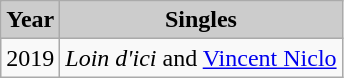<table class="wikitable">
<tr>
<th style="background: #CCCCCC;">Year</th>
<th style="background: #CCCCCC;">Singles</th>
</tr>
<tr>
<td>2019</td>
<td><em>Loin d'ici</em> and <a href='#'>Vincent Niclo</a></td>
</tr>
</table>
